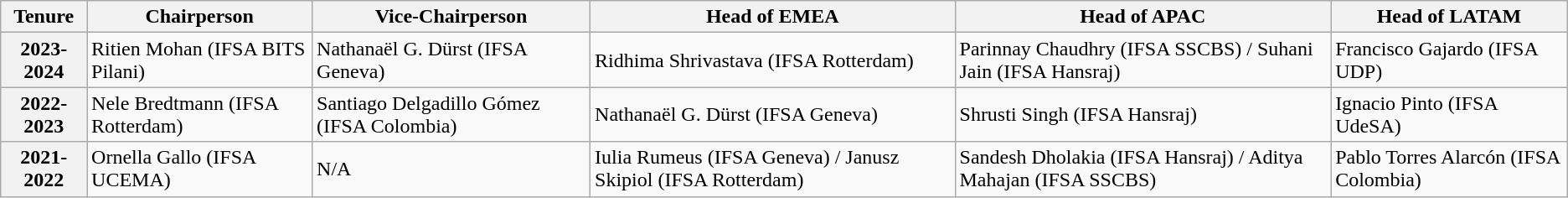<table class="wikitable">
<tr>
<th>Tenure</th>
<th>Chairperson</th>
<th>Vice-Chairperson</th>
<th>Head of EMEA</th>
<th>Head of APAC</th>
<th>Head of LATAM</th>
</tr>
<tr>
<th>2023-2024</th>
<td>Ritien Mohan (IFSA BITS Pilani)</td>
<td>Nathanaël G. Dürst (IFSA Geneva)</td>
<td>Ridhima Shrivastava (IFSA Rotterdam)</td>
<td>Parinnay Chaudhry (IFSA SSCBS) / Suhani Jain (IFSA Hansraj)</td>
<td>Francisco Gajardo (IFSA UDP)</td>
</tr>
<tr>
<th>2022-2023</th>
<td>Nele Bredtmann (IFSA Rotterdam)</td>
<td>Santiago Delgadillo Gómez (IFSA Colombia)</td>
<td>Nathanaël G. Dürst (IFSA Geneva)</td>
<td>Shrusti Singh (IFSA Hansraj)</td>
<td>Ignacio Pinto (IFSA UdeSA)</td>
</tr>
<tr>
<th>2021-2022</th>
<td>Ornella Gallo (IFSA UCEMA)</td>
<td>N/A</td>
<td>Iulia Rumeus (IFSA Geneva) / Janusz Skipiol (IFSA Rotterdam)</td>
<td>Sandesh Dholakia (IFSA Hansraj) / Aditya Mahajan (IFSA SSCBS)</td>
<td>Pablo Torres Alarcón (IFSA Colombia)</td>
</tr>
</table>
